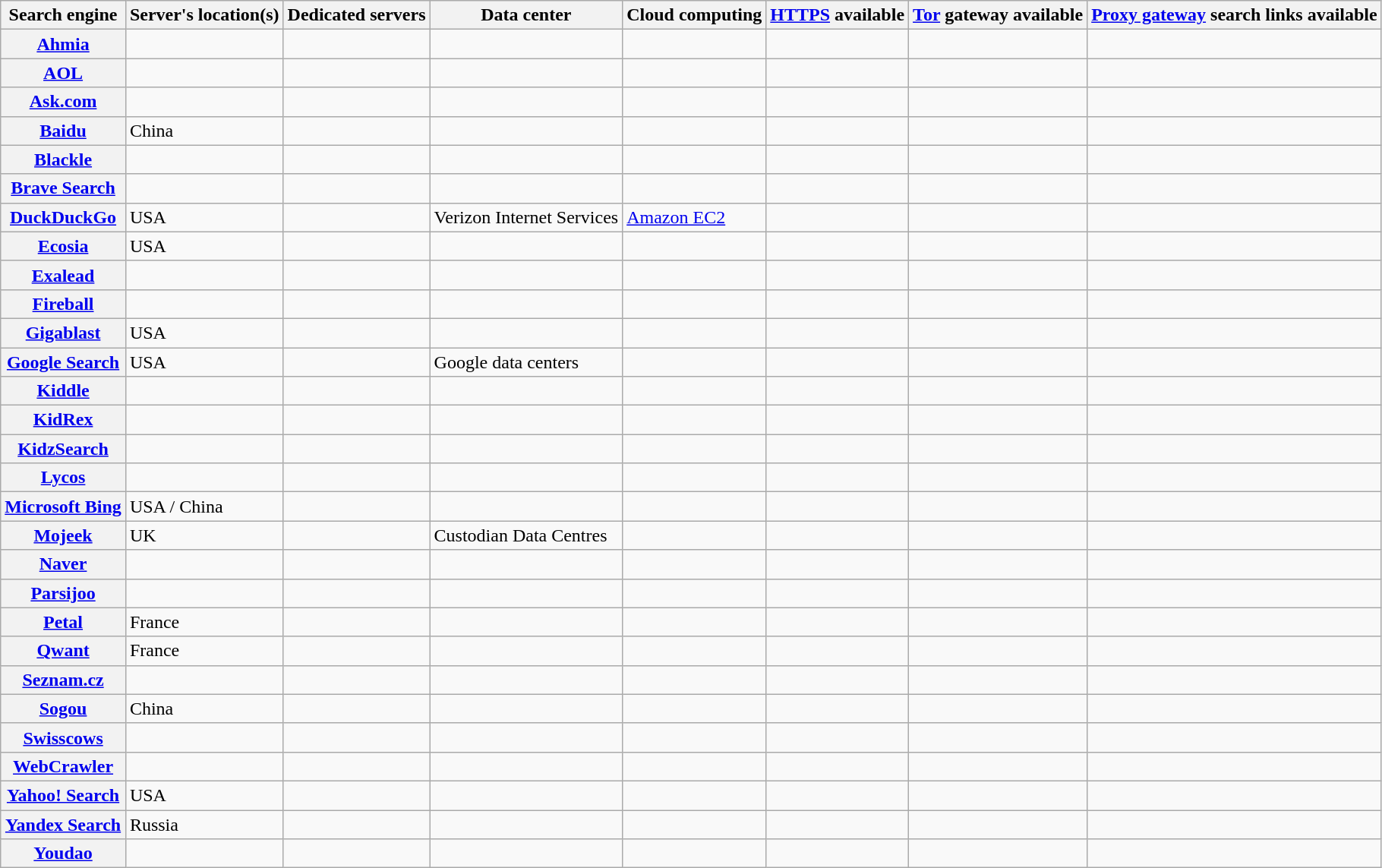<table class="wikitable sortable">
<tr>
<th>Search engine</th>
<th>Server's location(s)</th>
<th>Dedicated servers</th>
<th>Data center</th>
<th>Cloud computing</th>
<th><a href='#'>HTTPS</a> available</th>
<th><a href='#'>Tor</a> gateway available</th>
<th><a href='#'>Proxy gateway</a> search links available</th>
</tr>
<tr>
<th><a href='#'>Ahmia</a></th>
<td></td>
<td></td>
<td></td>
<td></td>
<td></td>
<td></td>
<td></td>
</tr>
<tr>
<th><a href='#'>AOL</a></th>
<td></td>
<td></td>
<td></td>
<td></td>
<td></td>
<td></td>
<td></td>
</tr>
<tr>
<th><a href='#'>Ask.com</a></th>
<td></td>
<td></td>
<td></td>
<td></td>
<td></td>
<td></td>
<td></td>
</tr>
<tr>
<th><a href='#'>Baidu</a></th>
<td>China</td>
<td></td>
<td></td>
<td></td>
<td></td>
<td></td>
<td></td>
</tr>
<tr>
<th><a href='#'>Blackle</a></th>
<td></td>
<td></td>
<td></td>
<td></td>
<td></td>
<td></td>
<td></td>
</tr>
<tr>
<th><a href='#'>Brave Search</a></th>
<td></td>
<td></td>
<td></td>
<td></td>
<td></td>
<td></td>
<td></td>
</tr>
<tr>
<th><a href='#'>DuckDuckGo</a></th>
<td>USA</td>
<td></td>
<td>Verizon Internet Services</td>
<td><a href='#'>Amazon EC2</a></td>
<td></td>
<td></td>
<td></td>
</tr>
<tr>
<th><a href='#'>Ecosia</a></th>
<td>USA</td>
<td></td>
<td></td>
<td></td>
<td></td>
<td></td>
<td></td>
</tr>
<tr>
<th><a href='#'>Exalead</a></th>
<td></td>
<td></td>
<td></td>
<td></td>
<td></td>
<td></td>
<td></td>
</tr>
<tr>
<th><a href='#'>Fireball</a></th>
<td></td>
<td></td>
<td></td>
<td></td>
<td></td>
<td></td>
<td></td>
</tr>
<tr>
<th><a href='#'>Gigablast</a></th>
<td>USA</td>
<td></td>
<td></td>
<td></td>
<td></td>
<td></td>
<td></td>
</tr>
<tr>
<th><a href='#'>Google Search</a></th>
<td>USA</td>
<td></td>
<td>Google data centers</td>
<td></td>
<td></td>
<td></td>
<td></td>
</tr>
<tr>
<th><a href='#'>Kiddle</a></th>
<td></td>
<td></td>
<td></td>
<td></td>
<td></td>
<td></td>
<td></td>
</tr>
<tr>
<th><a href='#'>KidRex</a></th>
<td></td>
<td></td>
<td></td>
<td></td>
<td></td>
<td></td>
<td></td>
</tr>
<tr>
<th><a href='#'>KidzSearch</a></th>
<td></td>
<td></td>
<td></td>
<td></td>
<td></td>
<td></td>
<td></td>
</tr>
<tr>
<th><a href='#'>Lycos</a></th>
<td></td>
<td></td>
<td></td>
<td></td>
<td></td>
<td></td>
<td></td>
</tr>
<tr>
<th><a href='#'>Microsoft Bing</a></th>
<td>USA / China</td>
<td></td>
<td></td>
<td></td>
<td></td>
<td></td>
<td></td>
</tr>
<tr>
<th><a href='#'>Mojeek</a></th>
<td>UK</td>
<td></td>
<td>Custodian Data Centres</td>
<td></td>
<td></td>
<td></td>
<td></td>
</tr>
<tr>
<th><a href='#'>Naver</a></th>
<td></td>
<td></td>
<td></td>
<td></td>
<td></td>
<td></td>
<td></td>
</tr>
<tr>
<th><a href='#'>Parsijoo</a></th>
<td></td>
<td></td>
<td></td>
<td></td>
<td></td>
<td></td>
<td></td>
</tr>
<tr>
<th><a href='#'>Petal</a></th>
<td>France</td>
<td></td>
<td></td>
<td></td>
<td></td>
<td></td>
<td></td>
</tr>
<tr>
<th><a href='#'>Qwant</a></th>
<td>France</td>
<td></td>
<td></td>
<td></td>
<td></td>
<td></td>
<td></td>
</tr>
<tr>
<th><a href='#'>Seznam.cz</a></th>
<td></td>
<td></td>
<td></td>
<td></td>
<td></td>
<td></td>
<td></td>
</tr>
<tr>
<th><a href='#'>Sogou</a></th>
<td>China</td>
<td></td>
<td></td>
<td></td>
<td></td>
<td></td>
<td></td>
</tr>
<tr>
<th><a href='#'>Swisscows</a></th>
<td></td>
<td></td>
<td></td>
<td></td>
<td></td>
<td></td>
<td></td>
</tr>
<tr>
<th><a href='#'>WebCrawler</a></th>
<td></td>
<td></td>
<td></td>
<td></td>
<td></td>
<td></td>
<td></td>
</tr>
<tr>
<th><a href='#'>Yahoo! Search</a></th>
<td>USA</td>
<td></td>
<td></td>
<td></td>
<td></td>
<td></td>
<td></td>
</tr>
<tr>
<th><a href='#'>Yandex Search</a></th>
<td>Russia</td>
<td></td>
<td></td>
<td></td>
<td></td>
<td></td>
<td></td>
</tr>
<tr>
<th><a href='#'>Youdao</a></th>
<td></td>
<td></td>
<td></td>
<td></td>
<td></td>
<td></td>
</tr>
</table>
